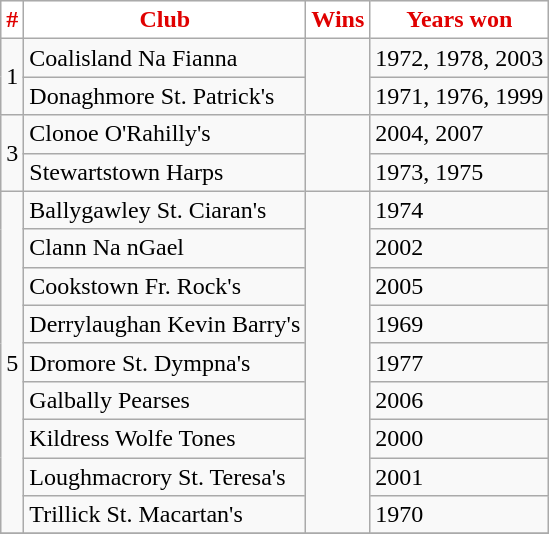<table class="wikitable">
<tr>
<th style="background:white;color:#E00000">#</th>
<th style="background:white;color:#E00000">Club</th>
<th style="background:white;color:#E00000">Wins</th>
<th style="background:white;color:#E00000">Years won</th>
</tr>
<tr>
<td rowspan=2>1</td>
<td>Coalisland Na Fianna</td>
<td rowspan=2></td>
<td>1972, 1978, 2003</td>
</tr>
<tr>
<td>Donaghmore St. Patrick's</td>
<td>1971, 1976, 1999</td>
</tr>
<tr>
<td rowspan=2>3</td>
<td>Clonoe O'Rahilly's</td>
<td rowspan=2></td>
<td>2004, 2007</td>
</tr>
<tr>
<td>Stewartstown Harps</td>
<td>1973, 1975</td>
</tr>
<tr>
<td rowspan=9>5</td>
<td>Ballygawley St. Ciaran's</td>
<td rowspan=9></td>
<td>1974</td>
</tr>
<tr>
<td>Clann Na nGael</td>
<td>2002</td>
</tr>
<tr>
<td>Cookstown Fr. Rock's</td>
<td>2005</td>
</tr>
<tr>
<td>Derrylaughan Kevin Barry's</td>
<td>1969</td>
</tr>
<tr>
<td>Dromore St. Dympna's</td>
<td>1977</td>
</tr>
<tr>
<td>Galbally Pearses</td>
<td>2006</td>
</tr>
<tr>
<td>Kildress Wolfe Tones</td>
<td>2000</td>
</tr>
<tr>
<td>Loughmacrory St. Teresa's</td>
<td>2001</td>
</tr>
<tr>
<td>Trillick St. Macartan's</td>
<td>1970</td>
</tr>
<tr>
</tr>
</table>
